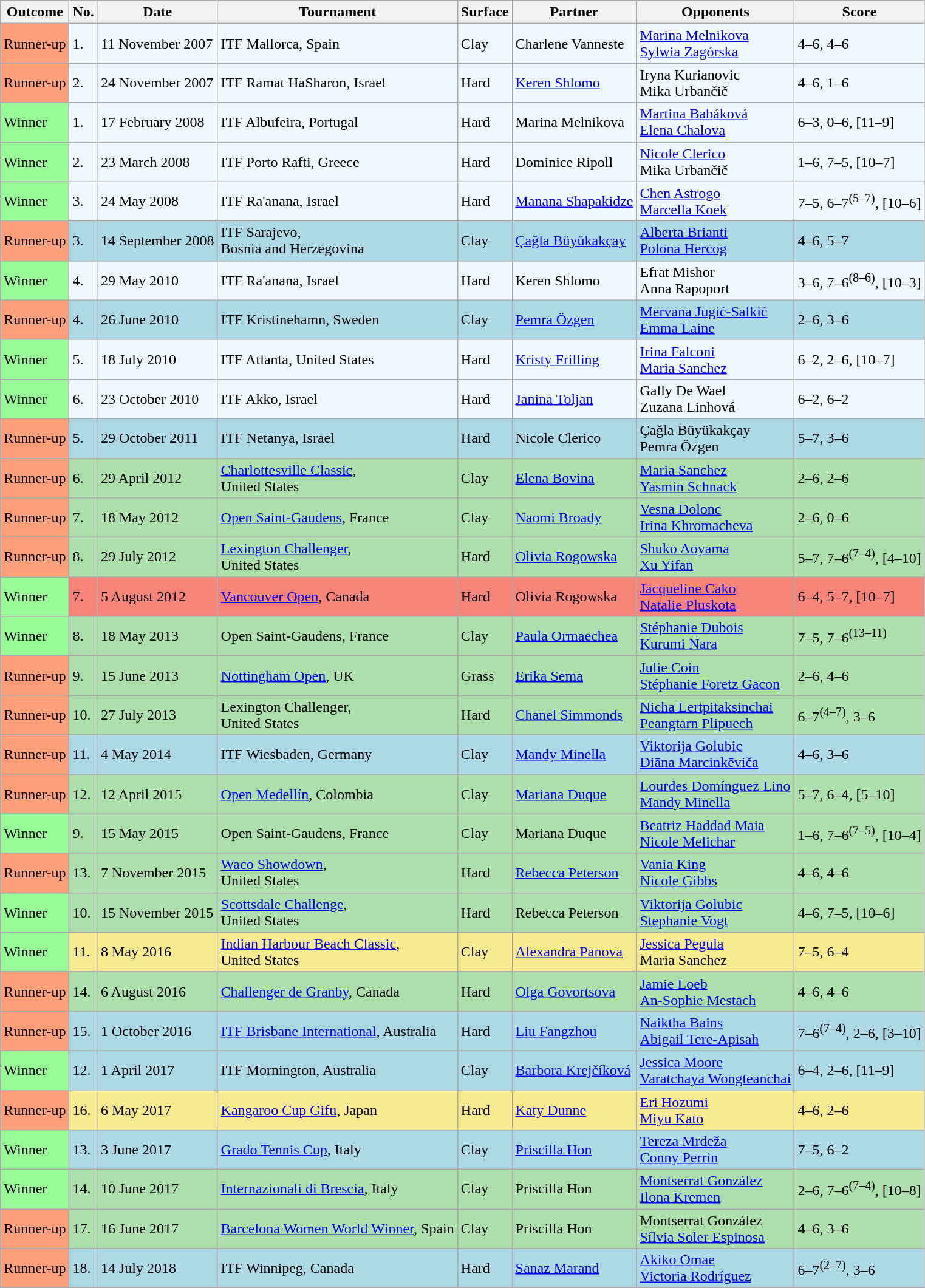<table class="sortable wikitable">
<tr>
<th>Outcome</th>
<th>No.</th>
<th>Date</th>
<th>Tournament</th>
<th>Surface</th>
<th>Partner</th>
<th>Opponents</th>
<th class="unsortable">Score</th>
</tr>
<tr style="background:#f0f8ff;">
<td bgcolor=ffa07a>Runner-up</td>
<td>1.</td>
<td>11 November 2007</td>
<td>ITF Mallorca, Spain</td>
<td>Clay</td>
<td> Charlene Vanneste</td>
<td> <a href='#'>Marina Melnikova</a> <br>  <a href='#'>Sylwia Zagórska</a></td>
<td>4–6, 4–6</td>
</tr>
<tr style="background:#f0f8ff;">
<td bgcolor=ffa07a>Runner-up</td>
<td>2.</td>
<td>24 November 2007</td>
<td>ITF Ramat HaSharon, Israel</td>
<td>Hard</td>
<td> <a href='#'>Keren Shlomo</a></td>
<td> Iryna Kurianovic <br>  Mika Urbančič</td>
<td>4–6, 1–6</td>
</tr>
<tr style="background:#f0f8ff;">
<td style="background:#98fb98;">Winner</td>
<td>1.</td>
<td>17 February 2008</td>
<td>ITF Albufeira, Portugal</td>
<td>Hard</td>
<td> Marina Melnikova</td>
<td> <a href='#'>Martina Babáková</a> <br>  <a href='#'>Elena Chalova</a></td>
<td>6–3, 0–6, [11–9]</td>
</tr>
<tr style="background:#f0f8ff;">
<td style="background:#98fb98;">Winner</td>
<td>2.</td>
<td>23 March 2008</td>
<td>ITF Porto Rafti, Greece</td>
<td>Hard</td>
<td> Dominice Ripoll</td>
<td> <a href='#'>Nicole Clerico</a> <br>  Mika Urbančič</td>
<td>1–6, 7–5, [10–7]</td>
</tr>
<tr style="background:#f0f8ff;">
<td style="background:#98fb98;">Winner</td>
<td>3.</td>
<td>24 May 2008</td>
<td>ITF Ra'anana, Israel</td>
<td>Hard</td>
<td> <a href='#'>Manana Shapakidze</a></td>
<td> <a href='#'>Chen Astrogo</a> <br>  <a href='#'>Marcella Koek</a></td>
<td>7–5, 6–7<sup>(5–7)</sup>, [10–6]</td>
</tr>
<tr style="background:lightblue;">
<td bgcolor=ffa07a>Runner-up</td>
<td>3.</td>
<td>14 September 2008</td>
<td>ITF Sarajevo, <br>Bosnia and Herzegovina</td>
<td>Clay</td>
<td> <a href='#'>Çağla Büyükakçay</a></td>
<td> <a href='#'>Alberta Brianti</a> <br>  <a href='#'>Polona Hercog</a></td>
<td>4–6, 5–7</td>
</tr>
<tr style="background:#f0f8ff;">
<td style="background:#98fb98;">Winner</td>
<td>4.</td>
<td>29 May 2010</td>
<td>ITF Ra'anana, Israel</td>
<td>Hard</td>
<td> Keren Shlomo</td>
<td> Efrat Mishor <br>  Anna Rapoport</td>
<td>3–6, 7–6<sup>(8–6)</sup>, [10–3]</td>
</tr>
<tr style="background:lightblue;">
<td bgcolor=ffa07a>Runner-up</td>
<td>4.</td>
<td>26 June 2010</td>
<td>ITF Kristinehamn, Sweden</td>
<td>Clay</td>
<td> <a href='#'>Pemra Özgen</a></td>
<td> <a href='#'>Mervana Jugić-Salkić</a> <br>  <a href='#'>Emma Laine</a></td>
<td>2–6, 3–6</td>
</tr>
<tr style="background:#f0f8ff;">
<td style="background:#98fb98;">Winner</td>
<td>5.</td>
<td>18 July 2010</td>
<td>ITF Atlanta, United States</td>
<td>Hard</td>
<td> <a href='#'>Kristy Frilling</a></td>
<td> <a href='#'>Irina Falconi</a> <br>  <a href='#'>Maria Sanchez</a></td>
<td>6–2, 2–6, [10–7]</td>
</tr>
<tr style="background:#f0f8ff;">
<td style="background:#98fb98;">Winner</td>
<td>6.</td>
<td>23 October 2010</td>
<td>ITF Akko, Israel</td>
<td>Hard</td>
<td> <a href='#'>Janina Toljan</a></td>
<td> Gally De Wael <br>  Zuzana Linhová</td>
<td>6–2, 6–2</td>
</tr>
<tr style="background:lightblue;">
<td bgcolor=ffa07a>Runner-up</td>
<td>5.</td>
<td>29 October 2011</td>
<td>ITF Netanya, Israel</td>
<td>Hard</td>
<td> Nicole Clerico</td>
<td> Çağla Büyükakçay <br>  Pemra Özgen</td>
<td>5–7, 3–6</td>
</tr>
<tr style="background:#addfad;">
<td bgcolor=ffa07a>Runner-up</td>
<td>6.</td>
<td>29 April 2012</td>
<td><a href='#'>Charlottesville Classic</a>, <br>United States</td>
<td>Clay</td>
<td> <a href='#'>Elena Bovina</a></td>
<td> <a href='#'>Maria Sanchez</a> <br>  <a href='#'>Yasmin Schnack</a></td>
<td>2–6, 2–6</td>
</tr>
<tr style="background:#addfad;">
<td bgcolor=ffa07a>Runner-up</td>
<td>7.</td>
<td>18 May 2012</td>
<td><a href='#'>Open Saint-Gaudens</a>, France</td>
<td>Clay</td>
<td> <a href='#'>Naomi Broady</a></td>
<td> <a href='#'>Vesna Dolonc</a> <br>  <a href='#'>Irina Khromacheva</a></td>
<td>2–6, 0–6</td>
</tr>
<tr style="background:#addfad;">
<td bgcolor=ffa07a>Runner-up</td>
<td>8.</td>
<td>29 July 2012</td>
<td><a href='#'>Lexington Challenger</a>, <br>United States</td>
<td>Hard</td>
<td> <a href='#'>Olivia Rogowska</a></td>
<td> <a href='#'>Shuko Aoyama</a> <br>  <a href='#'>Xu Yifan</a></td>
<td>5–7, 7–6<sup>(7–4)</sup>, [4–10]</td>
</tr>
<tr style="background:#f88379;">
<td style="background:#98fb98;">Winner</td>
<td>7.</td>
<td>5 August 2012</td>
<td><a href='#'>Vancouver Open</a>, Canada</td>
<td>Hard</td>
<td> Olivia Rogowska</td>
<td> <a href='#'>Jacqueline Cako</a> <br>  <a href='#'>Natalie Pluskota</a></td>
<td>6–4, 5–7, [10–7]</td>
</tr>
<tr style="background:#addfad;">
<td style="background:#98fb98;">Winner</td>
<td>8.</td>
<td>18 May 2013</td>
<td>Open Saint-Gaudens, France</td>
<td>Clay</td>
<td> <a href='#'>Paula Ormaechea</a></td>
<td> <a href='#'>Stéphanie Dubois</a> <br>  <a href='#'>Kurumi Nara</a></td>
<td>7–5, 7–6<sup>(13–11)</sup></td>
</tr>
<tr style="background:#addfad;">
<td bgcolor=ffa07a>Runner-up</td>
<td>9.</td>
<td>15 June 2013</td>
<td><a href='#'>Nottingham Open</a>, UK</td>
<td>Grass</td>
<td> <a href='#'>Erika Sema</a></td>
<td> <a href='#'>Julie Coin</a> <br>  <a href='#'>Stéphanie Foretz Gacon</a></td>
<td>2–6, 4–6</td>
</tr>
<tr style="background:#addfad;">
<td bgcolor=ffa07a>Runner-up</td>
<td>10.</td>
<td>27 July 2013</td>
<td>Lexington Challenger, <br>United States</td>
<td>Hard</td>
<td> <a href='#'>Chanel Simmonds</a></td>
<td> <a href='#'>Nicha Lertpitaksinchai</a> <br>  <a href='#'>Peangtarn Plipuech</a></td>
<td>6–7<sup>(4–7)</sup>, 3–6</td>
</tr>
<tr style="background:lightblue;">
<td bgcolor=ffa07a>Runner-up</td>
<td>11.</td>
<td>4 May 2014</td>
<td>ITF Wiesbaden, Germany</td>
<td>Clay</td>
<td> <a href='#'>Mandy Minella</a></td>
<td> <a href='#'>Viktorija Golubic</a> <br>  <a href='#'>Diāna Marcinkēviča</a></td>
<td>4–6, 3–6</td>
</tr>
<tr style="background:#addfad;">
<td bgcolor=ffa07a>Runner-up</td>
<td>12.</td>
<td>12 April 2015</td>
<td><a href='#'>Open Medellín</a>, Colombia</td>
<td>Clay</td>
<td> <a href='#'>Mariana Duque</a></td>
<td> <a href='#'>Lourdes Domínguez Lino</a> <br>  <a href='#'>Mandy Minella</a></td>
<td>5–7, 6–4, [5–10]</td>
</tr>
<tr style="background:#addfad;">
<td style="background:#98fb98;">Winner</td>
<td>9.</td>
<td>15 May 2015</td>
<td>Open Saint-Gaudens, France</td>
<td>Clay</td>
<td> Mariana Duque</td>
<td> <a href='#'>Beatriz Haddad Maia</a> <br>  <a href='#'>Nicole Melichar</a></td>
<td>1–6, 7–6<sup>(7–5)</sup>, [10–4]</td>
</tr>
<tr style="background:#addfad;">
<td bgcolor=ffa07a>Runner-up</td>
<td>13.</td>
<td>7 November 2015</td>
<td><a href='#'>Waco Showdown</a>, <br>United States</td>
<td>Hard</td>
<td> <a href='#'>Rebecca Peterson</a></td>
<td> <a href='#'>Vania King</a> <br>  <a href='#'>Nicole Gibbs</a></td>
<td>4–6, 4–6</td>
</tr>
<tr style="background:#addfad;">
<td style="background:#98fb98;">Winner</td>
<td>10.</td>
<td>15 November 2015</td>
<td><a href='#'>Scottsdale Challenge</a>, <br>United States</td>
<td>Hard</td>
<td> Rebecca Peterson</td>
<td> <a href='#'>Viktorija Golubic</a> <br>  <a href='#'>Stephanie Vogt</a></td>
<td>4–6, 7–5, [10–6]</td>
</tr>
<tr style="background:#f7e98e;">
<td style="background:#98fb98;">Winner</td>
<td>11.</td>
<td>8 May 2016</td>
<td><a href='#'>Indian Harbour Beach Classic</a>, <br>United States</td>
<td>Clay</td>
<td> <a href='#'>Alexandra Panova</a></td>
<td> <a href='#'>Jessica Pegula</a> <br>  Maria Sanchez</td>
<td>7–5, 6–4</td>
</tr>
<tr style="background:#addfad;">
<td bgcolor=ffa07a>Runner-up</td>
<td>14.</td>
<td>6 August 2016</td>
<td><a href='#'>Challenger de Granby</a>, Canada</td>
<td>Hard</td>
<td> <a href='#'>Olga Govortsova</a></td>
<td> <a href='#'>Jamie Loeb</a> <br>  <a href='#'>An-Sophie Mestach</a></td>
<td>4–6, 4–6</td>
</tr>
<tr style="background:lightblue;">
<td bgcolor=ffa07a>Runner-up</td>
<td>15.</td>
<td>1 October 2016</td>
<td><a href='#'>ITF Brisbane International</a>, Australia</td>
<td>Hard</td>
<td> <a href='#'>Liu Fangzhou</a></td>
<td> <a href='#'>Naiktha Bains</a> <br>  <a href='#'>Abigail Tere-Apisah</a></td>
<td>7–6<sup>(7–4)</sup>, 2–6, [3–10]</td>
</tr>
<tr style="background:lightblue;">
<td style="background:#98fb98;">Winner</td>
<td>12.</td>
<td>1 April 2017</td>
<td>ITF Mornington, Australia</td>
<td>Clay</td>
<td> <a href='#'>Barbora Krejčíková</a></td>
<td> <a href='#'>Jessica Moore</a> <br>  <a href='#'>Varatchaya Wongteanchai</a></td>
<td>6–4, 2–6, [11–9]</td>
</tr>
<tr style="background:#f7e98e;">
<td style="background:#ffa07a;">Runner-up</td>
<td>16.</td>
<td>6 May 2017</td>
<td><a href='#'>Kangaroo Cup Gifu</a>, Japan</td>
<td>Hard</td>
<td> <a href='#'>Katy Dunne</a></td>
<td> <a href='#'>Eri Hozumi</a> <br>  <a href='#'>Miyu Kato</a></td>
<td>4–6, 2–6</td>
</tr>
<tr style="background:lightblue;">
<td bgcolor="98FB98">Winner</td>
<td>13.</td>
<td>3 June 2017</td>
<td><a href='#'>Grado Tennis Cup</a>, Italy</td>
<td>Clay</td>
<td> <a href='#'>Priscilla Hon</a></td>
<td> <a href='#'>Tereza Mrdeža</a> <br>  <a href='#'>Conny Perrin</a></td>
<td>7–5, 6–2</td>
</tr>
<tr style="background:#addfad;">
<td bgcolor="98FB98">Winner</td>
<td>14.</td>
<td>10 June 2017</td>
<td><a href='#'>Internazionali di Brescia</a>, Italy</td>
<td>Clay</td>
<td> Priscilla Hon</td>
<td> <a href='#'>Montserrat González</a> <br>  <a href='#'>Ilona Kremen</a></td>
<td>2–6, 7–6<sup>(7–4)</sup>, [10–8]</td>
</tr>
<tr style="background:#addfad;">
<td style="background:#ffa07a;">Runner-up</td>
<td>17.</td>
<td>16 June 2017</td>
<td><a href='#'>Barcelona Women World Winner</a>, Spain</td>
<td>Clay</td>
<td> Priscilla Hon</td>
<td> Montserrat González <br>  <a href='#'>Sílvia Soler Espinosa</a></td>
<td>4–6, 3–6</td>
</tr>
<tr style="background:lightblue;">
<td bgcolor=ffa07a>Runner-up</td>
<td>18.</td>
<td>14 July 2018</td>
<td>ITF Winnipeg, Canada</td>
<td>Hard</td>
<td> <a href='#'>Sanaz Marand</a></td>
<td> <a href='#'>Akiko Omae</a> <br>  <a href='#'>Victoria Rodríguez</a></td>
<td>6–7<sup>(2–7)</sup>, 3–6</td>
</tr>
</table>
